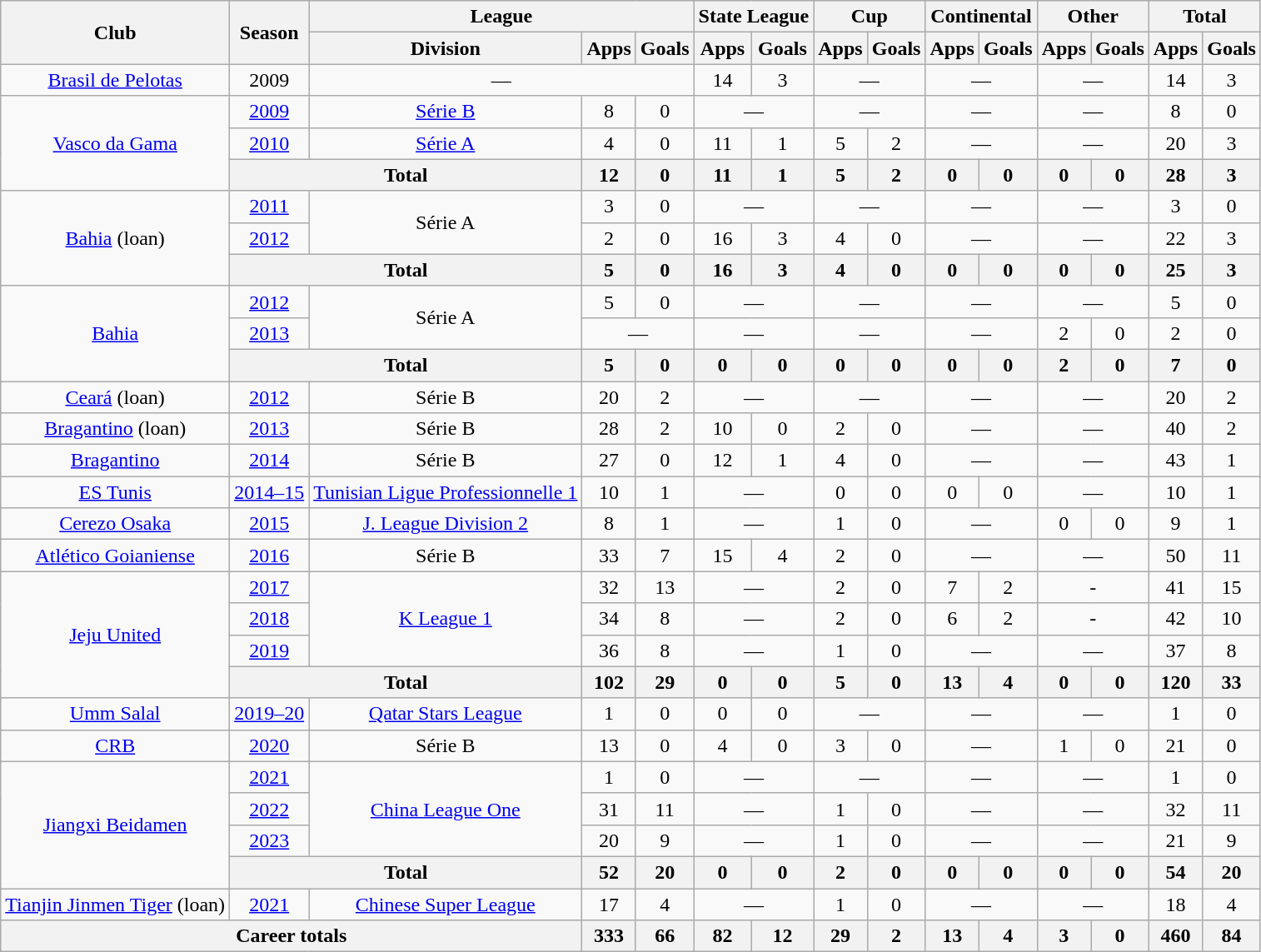<table class="wikitable" style="text-align: center">
<tr>
<th rowspan="2">Club</th>
<th rowspan="2">Season</th>
<th colspan="3">League</th>
<th colspan="2">State League</th>
<th colspan="2">Cup</th>
<th colspan="2">Continental</th>
<th colspan="2">Other</th>
<th colspan="2">Total</th>
</tr>
<tr>
<th>Division</th>
<th>Apps</th>
<th>Goals</th>
<th>Apps</th>
<th>Goals</th>
<th>Apps</th>
<th>Goals</th>
<th>Apps</th>
<th>Goals</th>
<th>Apps</th>
<th>Goals</th>
<th>Apps</th>
<th>Goals</th>
</tr>
<tr>
<td><a href='#'>Brasil de Pelotas</a></td>
<td>2009</td>
<td colspan="3">—</td>
<td>14</td>
<td>3</td>
<td colspan="2">—</td>
<td colspan="2">—</td>
<td colspan="2">—</td>
<td>14</td>
<td>3</td>
</tr>
<tr>
<td rowspan=3><a href='#'>Vasco da Gama</a></td>
<td><a href='#'>2009</a></td>
<td><a href='#'>Série B</a></td>
<td>8</td>
<td>0</td>
<td colspan="2">—</td>
<td colspan="2">—</td>
<td colspan="2">—</td>
<td colspan="2">—</td>
<td>8</td>
<td>0</td>
</tr>
<tr>
<td><a href='#'>2010</a></td>
<td><a href='#'>Série A</a></td>
<td>4</td>
<td>0</td>
<td>11</td>
<td>1</td>
<td>5</td>
<td>2</td>
<td colspan="2">—</td>
<td colspan="2">—</td>
<td>20</td>
<td>3</td>
</tr>
<tr>
<th colspan="2">Total</th>
<th>12</th>
<th>0</th>
<th>11</th>
<th>1</th>
<th>5</th>
<th>2</th>
<th>0</th>
<th>0</th>
<th>0</th>
<th>0</th>
<th>28</th>
<th>3</th>
</tr>
<tr>
<td rowspan=3><a href='#'>Bahia</a> (loan)</td>
<td><a href='#'>2011</a></td>
<td rowspan=2>Série A</td>
<td>3</td>
<td>0</td>
<td colspan="2">—</td>
<td colspan="2">—</td>
<td colspan="2">—</td>
<td colspan="2">—</td>
<td>3</td>
<td>0</td>
</tr>
<tr>
<td><a href='#'>2012</a></td>
<td>2</td>
<td>0</td>
<td>16</td>
<td>3</td>
<td>4</td>
<td>0</td>
<td colspan="2">—</td>
<td colspan="2">—</td>
<td>22</td>
<td>3</td>
</tr>
<tr>
<th colspan="2">Total</th>
<th>5</th>
<th>0</th>
<th>16</th>
<th>3</th>
<th>4</th>
<th>0</th>
<th>0</th>
<th>0</th>
<th>0</th>
<th>0</th>
<th>25</th>
<th>3</th>
</tr>
<tr>
<td rowspan=3><a href='#'>Bahia</a></td>
<td><a href='#'>2012</a></td>
<td rowspan=2>Série A</td>
<td>5</td>
<td>0</td>
<td colspan="2">—</td>
<td colspan="2">—</td>
<td colspan="2">—</td>
<td colspan="2">—</td>
<td>5</td>
<td>0</td>
</tr>
<tr>
<td><a href='#'>2013</a></td>
<td colspan="2">—</td>
<td colspan="2">—</td>
<td colspan="2">—</td>
<td colspan="2">—</td>
<td>2</td>
<td>0</td>
<td>2</td>
<td>0</td>
</tr>
<tr>
<th colspan="2">Total</th>
<th>5</th>
<th>0</th>
<th>0</th>
<th>0</th>
<th>0</th>
<th>0</th>
<th>0</th>
<th>0</th>
<th>2</th>
<th>0</th>
<th>7</th>
<th>0</th>
</tr>
<tr>
<td><a href='#'>Ceará</a> (loan)</td>
<td><a href='#'>2012</a></td>
<td>Série B</td>
<td>20</td>
<td>2</td>
<td colspan="2">—</td>
<td colspan="2">—</td>
<td colspan="2">—</td>
<td colspan="2">—</td>
<td>20</td>
<td>2</td>
</tr>
<tr>
<td><a href='#'>Bragantino</a> (loan)</td>
<td><a href='#'>2013</a></td>
<td>Série B</td>
<td>28</td>
<td>2</td>
<td>10</td>
<td>0</td>
<td>2</td>
<td>0</td>
<td colspan="2">—</td>
<td colspan="2">—</td>
<td>40</td>
<td>2</td>
</tr>
<tr>
<td><a href='#'>Bragantino</a></td>
<td><a href='#'>2014</a></td>
<td>Série B</td>
<td>27</td>
<td>0</td>
<td>12</td>
<td>1</td>
<td>4</td>
<td>0</td>
<td colspan="2">—</td>
<td colspan="2">—</td>
<td>43</td>
<td>1</td>
</tr>
<tr>
<td><a href='#'>ES Tunis</a></td>
<td><a href='#'>2014–15</a></td>
<td><a href='#'>Tunisian Ligue Professionnelle 1</a></td>
<td>10</td>
<td>1</td>
<td colspan="2">—</td>
<td>0</td>
<td>0</td>
<td>0</td>
<td>0</td>
<td colspan="2">—</td>
<td>10</td>
<td>1</td>
</tr>
<tr>
<td><a href='#'>Cerezo Osaka</a></td>
<td><a href='#'>2015</a></td>
<td><a href='#'>J. League Division 2</a></td>
<td>8</td>
<td>1</td>
<td colspan="2">—</td>
<td>1</td>
<td>0</td>
<td colspan="2">—</td>
<td>0</td>
<td>0</td>
<td>9</td>
<td>1</td>
</tr>
<tr>
<td><a href='#'>Atlético Goianiense</a></td>
<td><a href='#'>2016</a></td>
<td>Série B</td>
<td>33</td>
<td>7</td>
<td>15</td>
<td>4</td>
<td>2</td>
<td>0</td>
<td colspan="2">—</td>
<td colspan="2">—</td>
<td>50</td>
<td>11</td>
</tr>
<tr>
<td rowspan=4><a href='#'>Jeju United</a></td>
<td><a href='#'>2017</a></td>
<td rowspan=3><a href='#'>K League 1</a></td>
<td>32</td>
<td>13</td>
<td colspan="2">—</td>
<td>2</td>
<td>0</td>
<td>7</td>
<td>2</td>
<td colspan="2">-</td>
<td>41</td>
<td>15</td>
</tr>
<tr>
<td><a href='#'>2018</a></td>
<td>34</td>
<td>8</td>
<td colspan="2">—</td>
<td>2</td>
<td>0</td>
<td>6</td>
<td>2</td>
<td colspan="2">-</td>
<td>42</td>
<td>10</td>
</tr>
<tr>
<td><a href='#'>2019</a></td>
<td>36</td>
<td>8</td>
<td colspan="2">—</td>
<td>1</td>
<td>0</td>
<td colspan="2">—</td>
<td colspan="2">—</td>
<td>37</td>
<td>8</td>
</tr>
<tr>
<th colspan="2">Total</th>
<th>102</th>
<th>29</th>
<th>0</th>
<th>0</th>
<th>5</th>
<th>0</th>
<th>13</th>
<th>4</th>
<th>0</th>
<th>0</th>
<th>120</th>
<th>33</th>
</tr>
<tr>
<td><a href='#'>Umm Salal</a></td>
<td><a href='#'>2019–20</a></td>
<td><a href='#'>Qatar Stars League</a></td>
<td>1</td>
<td>0</td>
<td>0</td>
<td>0</td>
<td colspan="2">—</td>
<td colspan="2">—</td>
<td colspan="2">—</td>
<td>1</td>
<td>0</td>
</tr>
<tr>
<td><a href='#'>CRB</a></td>
<td><a href='#'>2020</a></td>
<td>Série B</td>
<td>13</td>
<td>0</td>
<td>4</td>
<td>0</td>
<td>3</td>
<td>0</td>
<td colspan="2">—</td>
<td>1</td>
<td>0</td>
<td>21</td>
<td>0</td>
</tr>
<tr>
<td rowspan=4><a href='#'>Jiangxi Beidamen</a></td>
<td><a href='#'>2021</a></td>
<td rowspan=3><a href='#'>China League One</a></td>
<td>1</td>
<td>0</td>
<td colspan="2">—</td>
<td colspan="2">—</td>
<td colspan="2">—</td>
<td colspan="2">—</td>
<td>1</td>
<td>0</td>
</tr>
<tr>
<td><a href='#'>2022</a></td>
<td>31</td>
<td>11</td>
<td colspan="2">—</td>
<td>1</td>
<td>0</td>
<td colspan="2">—</td>
<td colspan="2">—</td>
<td>32</td>
<td>11</td>
</tr>
<tr>
<td><a href='#'>2023</a></td>
<td>20</td>
<td>9</td>
<td colspan="2">—</td>
<td>1</td>
<td>0</td>
<td colspan="2">—</td>
<td colspan="2">—</td>
<td>21</td>
<td>9</td>
</tr>
<tr>
<th colspan="2">Total</th>
<th>52</th>
<th>20</th>
<th>0</th>
<th>0</th>
<th>2</th>
<th>0</th>
<th>0</th>
<th>0</th>
<th>0</th>
<th>0</th>
<th>54</th>
<th>20</th>
</tr>
<tr>
<td><a href='#'>Tianjin Jinmen Tiger</a> (loan)</td>
<td><a href='#'>2021</a></td>
<td><a href='#'>Chinese Super League</a></td>
<td>17</td>
<td>4</td>
<td colspan="2">—</td>
<td>1</td>
<td>0</td>
<td colspan="2">—</td>
<td colspan="2">—</td>
<td>18</td>
<td>4</td>
</tr>
<tr>
<th colspan="3">Career totals</th>
<th>333</th>
<th>66</th>
<th>82</th>
<th>12</th>
<th>29</th>
<th>2</th>
<th>13</th>
<th>4</th>
<th>3</th>
<th>0</th>
<th>460</th>
<th>84</th>
</tr>
</table>
